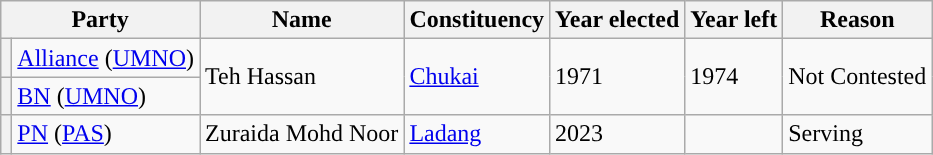<table class="wikitable sortable">
<tr>
<th colspan=2>Party</th>
<th>Name</th>
<th>Constituency</th>
<th>Year elected</th>
<th>Year left</th>
<th>Reason</th>
</tr>
<tr>
<th style="background-color: "></th>
<td><a href='#'>Alliance</a> (<a href='#'>UMNO</a>)</td>
<td rowspan=2>Teh Hassan</td>
<td rowspan=2><a href='#'>Chukai</a></td>
<td rowspan=2>1971</td>
<td rowspan=2>1974</td>
<td rowspan=2>Not Contested</td>
</tr>
<tr>
<th style="background-color: "></th>
<td><a href='#'>BN</a> (<a href='#'>UMNO</a>)</td>
</tr>
<tr>
<th style="background-color: "></th>
<td><a href='#'>PN</a> (<a href='#'>PAS</a>)</td>
<td>Zuraida Mohd Noor</td>
<td><a href='#'>Ladang</a></td>
<td>2023</td>
<td></td>
<td>Serving</td>
</tr>
</table>
